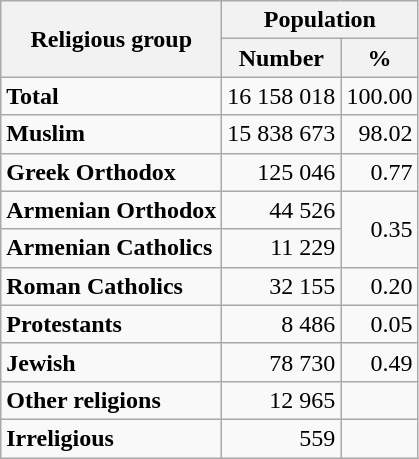<table class="wikitable" style="text-align: right;">
<tr>
<th rowspan="2">Religious group</th>
<th colspan="2">Population</th>
</tr>
<tr style="background:#e0e0e0;">
<th>Number</th>
<th>%</th>
</tr>
<tr>
<td style="text-align:left;"><strong>Total</strong></td>
<td>16 158 018</td>
<td>100.00</td>
</tr>
<tr>
<td style="text-align:left;"><strong>Muslim</strong></td>
<td>15 838 673</td>
<td>98.02</td>
</tr>
<tr>
<td style="text-align:left;"><strong>Greek Orthodox</strong></td>
<td>125 046</td>
<td>0.77</td>
</tr>
<tr>
<td style="text-align:left;"><strong>Armenian Orthodox</strong></td>
<td>44 526</td>
<td rowspan="2">0.35</td>
</tr>
<tr>
<td style="text-align:left;"><strong>Armenian Catholics</strong></td>
<td>11 229</td>
</tr>
<tr>
<td style="text-align:left;"><strong>Roman Catholics</strong></td>
<td>32 155</td>
<td>0.20</td>
</tr>
<tr>
<td style="text-align:left;"><strong>Protestants</strong></td>
<td>8 486</td>
<td>0.05</td>
</tr>
<tr>
<td style="text-align:left;"><strong>Jewish</strong></td>
<td>78 730</td>
<td>0.49</td>
</tr>
<tr>
<td style="text-align:left;"><strong>Other religions</strong></td>
<td>12 965</td>
<td></td>
</tr>
<tr>
<td style="text-align:left;"><strong>Irreligious</strong></td>
<td>559</td>
<td></td>
</tr>
</table>
